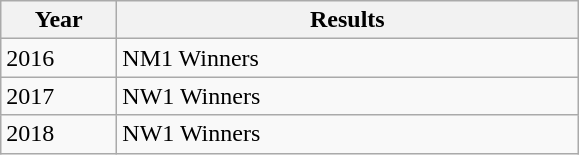<table class="wikitable">
<tr>
<th width=70>Year</th>
<th width=300>Results</th>
</tr>
<tr>
<td>2016</td>
<td>NM1 Winners</td>
</tr>
<tr>
<td>2017</td>
<td>NW1 Winners</td>
</tr>
<tr>
<td>2018</td>
<td>NW1 Winners</td>
</tr>
</table>
